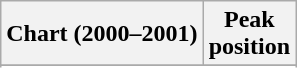<table class="wikitable sortable plainrowheaders" style="text-align:center">
<tr>
<th scope="col">Chart (2000–2001)</th>
<th scope="col">Peak<br>position</th>
</tr>
<tr>
</tr>
<tr>
</tr>
<tr>
</tr>
<tr>
</tr>
<tr>
</tr>
<tr>
</tr>
<tr>
</tr>
</table>
